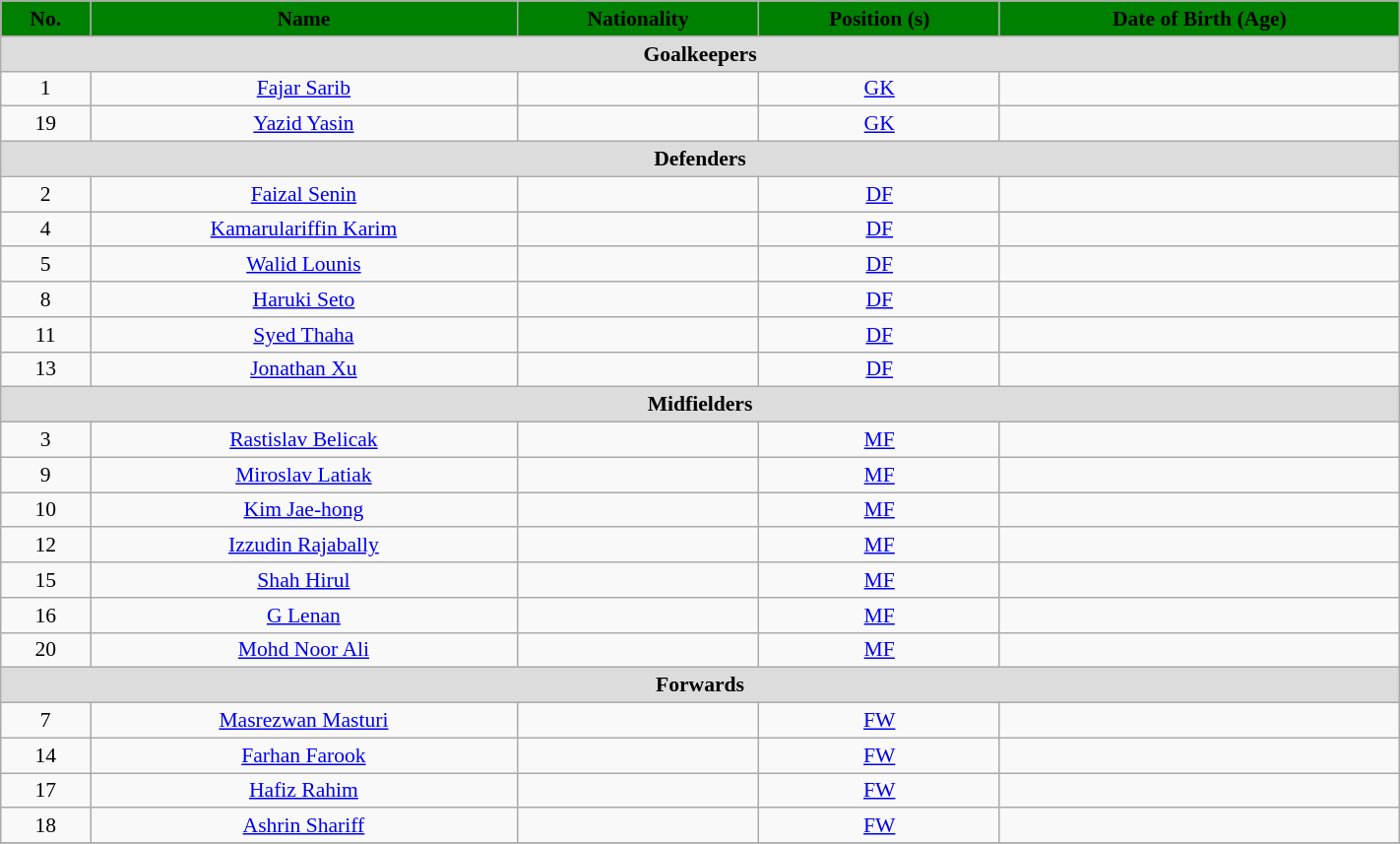<table class="wikitable" style="text-align:center; font-size:90%; width:75%;">
<tr>
<th style="background:#008000; color:black; text-align:center;">No.</th>
<th style="background:#008000; color:black; text-align:center;">Name</th>
<th style="background:#008000; color:black; text-align:center;">Nationality</th>
<th style="background:#008000; color:black; text-align:center;">Position (s)</th>
<th style="background:#008000; color:black; text-align:center;">Date of Birth (Age)</th>
</tr>
<tr>
<th colspan="6" style="background:#dcdcdc; text-align:center;">Goalkeepers</th>
</tr>
<tr>
<td>1</td>
<td><a href='#'>Fajar Sarib</a></td>
<td></td>
<td><a href='#'>GK</a></td>
<td></td>
</tr>
<tr>
<td>19</td>
<td><a href='#'>Yazid Yasin</a></td>
<td></td>
<td><a href='#'>GK</a></td>
<td></td>
</tr>
<tr>
<th colspan="6" style="background:#dcdcdc; text-align:center;">Defenders</th>
</tr>
<tr>
<td>2</td>
<td><a href='#'>Faizal Senin</a></td>
<td></td>
<td><a href='#'>DF</a></td>
<td></td>
</tr>
<tr>
<td>4</td>
<td><a href='#'>Kamarulariffin Karim</a></td>
<td></td>
<td><a href='#'>DF</a></td>
<td></td>
</tr>
<tr>
<td>5</td>
<td><a href='#'>Walid Lounis</a></td>
<td></td>
<td><a href='#'>DF</a></td>
<td></td>
</tr>
<tr>
<td>8</td>
<td><a href='#'>Haruki Seto</a></td>
<td></td>
<td><a href='#'>DF</a></td>
<td></td>
</tr>
<tr>
<td>11</td>
<td><a href='#'>Syed Thaha</a></td>
<td></td>
<td><a href='#'>DF</a></td>
<td></td>
</tr>
<tr>
<td>13</td>
<td><a href='#'>Jonathan Xu</a></td>
<td></td>
<td><a href='#'>DF</a></td>
<td></td>
</tr>
<tr>
<th colspan="6" style="background:#dcdcdc; text-align:center;">Midfielders</th>
</tr>
<tr>
<td>3</td>
<td><a href='#'>Rastislav Belicak</a></td>
<td></td>
<td><a href='#'>MF</a></td>
<td></td>
</tr>
<tr>
<td>9</td>
<td><a href='#'>Miroslav Latiak</a></td>
<td></td>
<td><a href='#'>MF</a></td>
<td></td>
</tr>
<tr>
<td>10</td>
<td><a href='#'>Kim Jae-hong</a></td>
<td></td>
<td><a href='#'>MF</a></td>
<td></td>
</tr>
<tr>
<td>12</td>
<td><a href='#'>Izzudin Rajabally</a></td>
<td></td>
<td><a href='#'>MF</a></td>
<td></td>
</tr>
<tr>
<td>15</td>
<td><a href='#'>Shah Hirul</a></td>
<td></td>
<td><a href='#'>MF</a></td>
<td></td>
</tr>
<tr>
<td>16</td>
<td><a href='#'>G Lenan</a></td>
<td></td>
<td><a href='#'>MF</a></td>
<td></td>
</tr>
<tr>
<td>20</td>
<td><a href='#'>Mohd Noor Ali</a></td>
<td></td>
<td><a href='#'>MF</a></td>
<td></td>
</tr>
<tr>
<th colspan="6" style="background:#dcdcdc; text-align:center;">Forwards</th>
</tr>
<tr>
<td>7</td>
<td><a href='#'>Masrezwan Masturi</a></td>
<td></td>
<td><a href='#'>FW</a></td>
<td></td>
</tr>
<tr>
<td>14</td>
<td><a href='#'>Farhan Farook</a></td>
<td></td>
<td><a href='#'>FW</a></td>
<td></td>
</tr>
<tr>
<td>17</td>
<td><a href='#'>Hafiz Rahim</a></td>
<td></td>
<td><a href='#'>FW</a></td>
<td></td>
</tr>
<tr>
<td>18</td>
<td><a href='#'>Ashrin Shariff</a></td>
<td></td>
<td><a href='#'>FW</a></td>
<td></td>
</tr>
<tr>
</tr>
</table>
